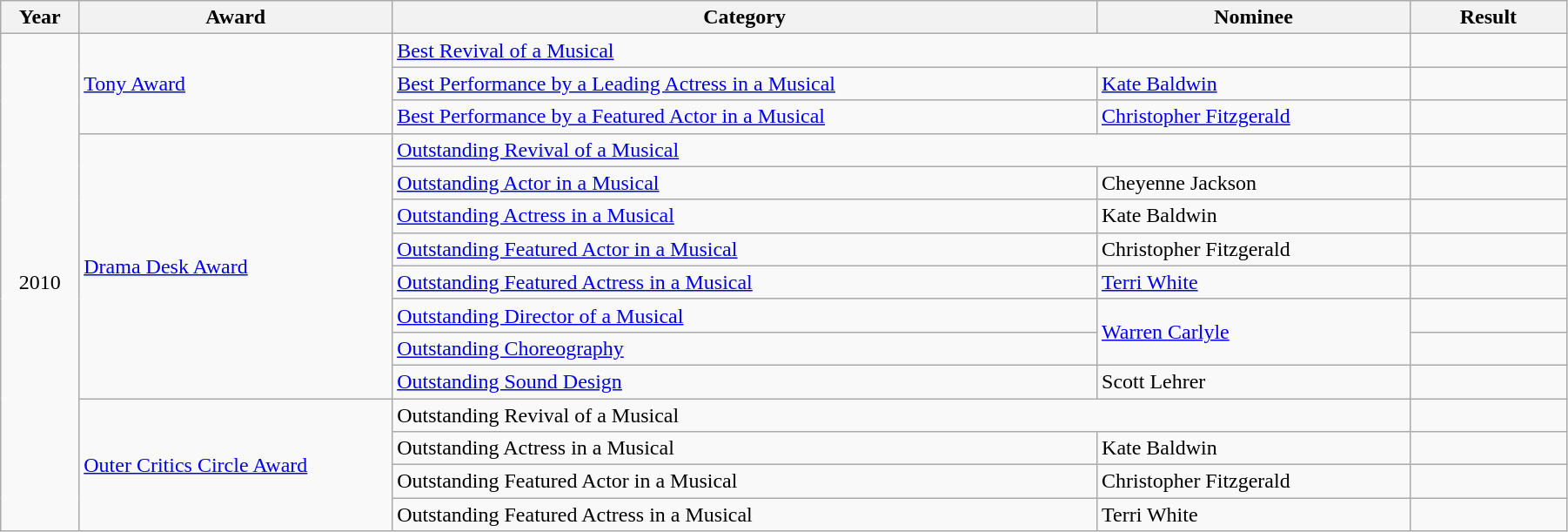<table class="wikitable" width="95%">
<tr>
<th width="5%">Year</th>
<th width="20%">Award</th>
<th width="45%">Category</th>
<th width="20%">Nominee</th>
<th width="10%">Result</th>
</tr>
<tr>
<td rowspan="15" align="center">2010</td>
<td rowspan="3"><a href='#'>Tony Award</a></td>
<td colspan="2"><a href='#'>Best Revival of a Musical</a></td>
<td></td>
</tr>
<tr>
<td><a href='#'>Best Performance by a Leading Actress in a Musical</a></td>
<td><a href='#'>Kate Baldwin</a></td>
<td></td>
</tr>
<tr>
<td><a href='#'>Best Performance by a Featured Actor in a Musical</a></td>
<td><a href='#'>Christopher Fitzgerald</a></td>
<td></td>
</tr>
<tr>
<td rowspan="8"><a href='#'>Drama Desk Award</a></td>
<td colspan="2"><a href='#'>Outstanding Revival of a Musical</a></td>
<td></td>
</tr>
<tr>
<td><a href='#'>Outstanding Actor in a Musical</a></td>
<td>Cheyenne Jackson</td>
<td></td>
</tr>
<tr>
<td><a href='#'>Outstanding Actress in a Musical</a></td>
<td>Kate Baldwin</td>
<td></td>
</tr>
<tr>
<td><a href='#'>Outstanding Featured Actor in a Musical</a></td>
<td>Christopher Fitzgerald</td>
<td></td>
</tr>
<tr>
<td><a href='#'>Outstanding Featured Actress in a Musical</a></td>
<td><a href='#'>Terri White</a></td>
<td></td>
</tr>
<tr>
<td><a href='#'>Outstanding Director of a Musical</a></td>
<td rowspan="2"><a href='#'>Warren Carlyle</a></td>
<td></td>
</tr>
<tr>
<td><a href='#'>Outstanding Choreography</a></td>
<td></td>
</tr>
<tr>
<td><a href='#'>Outstanding Sound Design</a></td>
<td>Scott Lehrer</td>
<td></td>
</tr>
<tr>
<td rowspan="4"><a href='#'>Outer Critics Circle Award</a></td>
<td colspan="2">Outstanding Revival of a Musical</td>
<td></td>
</tr>
<tr>
<td>Outstanding Actress in a Musical</td>
<td>Kate Baldwin</td>
<td></td>
</tr>
<tr>
<td>Outstanding Featured Actor in a Musical</td>
<td>Christopher Fitzgerald</td>
<td></td>
</tr>
<tr>
<td>Outstanding Featured Actress in a Musical</td>
<td>Terri White</td>
<td></td>
</tr>
</table>
